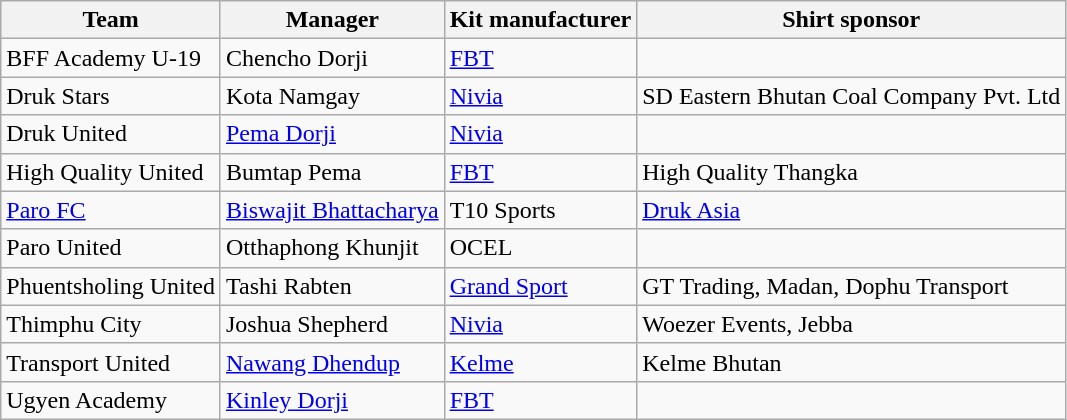<table class="wikitable sortable" style="text-align: left; font-size:100%">
<tr>
<th>Team</th>
<th>Manager</th>
<th>Kit manufacturer</th>
<th>Shirt sponsor</th>
</tr>
<tr>
<td>BFF Academy U-19</td>
<td> Chencho Dorji</td>
<td><a href='#'>FBT</a></td>
<td></td>
</tr>
<tr>
<td>Druk Stars</td>
<td> Kota Namgay</td>
<td><a href='#'>Nivia</a></td>
<td>SD Eastern Bhutan Coal Company Pvt. Ltd</td>
</tr>
<tr>
<td>Druk United</td>
<td> <a href='#'>Pema Dorji</a></td>
<td><a href='#'>Nivia</a></td>
<td></td>
</tr>
<tr>
<td>High Quality United</td>
<td> Bumtap Pema</td>
<td><a href='#'>FBT</a></td>
<td>High Quality Thangka</td>
</tr>
<tr>
<td><a href='#'>Paro FC</a></td>
<td> <a href='#'>Biswajit Bhattacharya</a></td>
<td>T10 Sports</td>
<td><a href='#'>Druk Asia</a></td>
</tr>
<tr>
<td>Paro United</td>
<td> Otthaphong Khunjit</td>
<td>OCEL</td>
<td></td>
</tr>
<tr>
<td>Phuentsholing United</td>
<td> Tashi Rabten</td>
<td><a href='#'>Grand Sport</a></td>
<td>GT Trading, Madan, Dophu Transport</td>
</tr>
<tr>
<td>Thimphu City</td>
<td> Joshua Shepherd</td>
<td><a href='#'>Nivia</a></td>
<td>Woezer Events, Jebba</td>
</tr>
<tr>
<td>Transport United</td>
<td> <a href='#'>Nawang Dhendup</a></td>
<td><a href='#'>Kelme</a></td>
<td>Kelme Bhutan</td>
</tr>
<tr>
<td>Ugyen Academy</td>
<td> <a href='#'>Kinley Dorji</a></td>
<td><a href='#'>FBT</a></td>
<td></td>
</tr>
</table>
